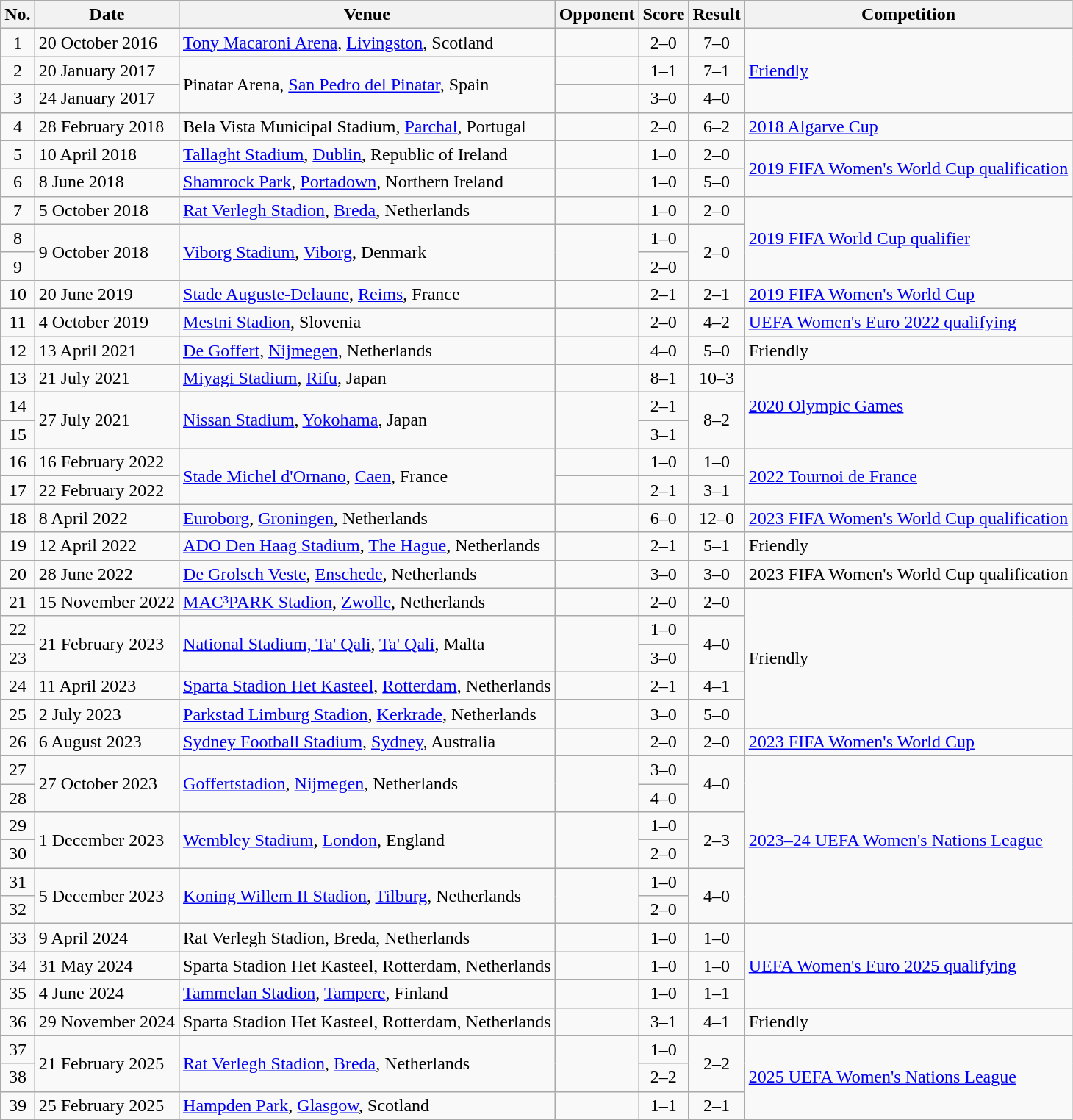<table class="wikitable sortable">
<tr>
<th scope="col">No.</th>
<th scope="col">Date</th>
<th scope="col">Venue</th>
<th scope="col">Opponent</th>
<th scope="col">Score</th>
<th scope="col">Result</th>
<th scope="col">Competition</th>
</tr>
<tr>
<td align="center">1</td>
<td>20 October 2016</td>
<td><a href='#'>Tony Macaroni Arena</a>, <a href='#'>Livingston</a>, Scotland</td>
<td></td>
<td align="center">2–0</td>
<td align="center">7–0</td>
<td rowspan="3"><a href='#'>Friendly</a></td>
</tr>
<tr>
<td align="center">2</td>
<td>20 January 2017</td>
<td rowspan=2>Pinatar Arena, <a href='#'>San Pedro del Pinatar</a>, Spain</td>
<td></td>
<td align="center">1–1</td>
<td align="center">7–1</td>
</tr>
<tr>
<td align="center">3</td>
<td>24 January 2017</td>
<td></td>
<td align="center">3–0</td>
<td align="center">4–0</td>
</tr>
<tr>
<td align="center">4</td>
<td>28 February 2018</td>
<td>Bela Vista Municipal Stadium, <a href='#'>Parchal</a>, Portugal</td>
<td></td>
<td align="center">2–0</td>
<td align="center">6–2</td>
<td><a href='#'>2018 Algarve Cup</a></td>
</tr>
<tr>
<td align="center">5</td>
<td>10 April 2018</td>
<td><a href='#'>Tallaght Stadium</a>, <a href='#'>Dublin</a>, Republic of Ireland</td>
<td></td>
<td align="center">1–0</td>
<td align="center">2–0</td>
<td rowspan="2"><a href='#'>2019 FIFA Women's World Cup qualification</a></td>
</tr>
<tr>
<td align="center">6</td>
<td>8 June 2018</td>
<td><a href='#'>Shamrock Park</a>, <a href='#'>Portadown</a>, Northern Ireland</td>
<td></td>
<td align="center">1–0</td>
<td align="center">5–0</td>
</tr>
<tr>
<td align="center">7</td>
<td>5 October 2018</td>
<td><a href='#'>Rat Verlegh Stadion</a>, <a href='#'>Breda</a>, Netherlands</td>
<td></td>
<td align="center">1–0</td>
<td align="center">2–0</td>
<td rowspan="3"><a href='#'>2019 FIFA World Cup qualifier</a></td>
</tr>
<tr>
<td align="center">8</td>
<td rowspan="2">9 October 2018</td>
<td rowspan="2"><a href='#'>Viborg Stadium</a>, <a href='#'>Viborg</a>, Denmark</td>
<td rowspan="2"></td>
<td align="center">1–0</td>
<td rowspan="2" style="text-align:center">2–0</td>
</tr>
<tr>
<td align="center">9</td>
<td align="center">2–0</td>
</tr>
<tr>
<td align="center">10</td>
<td>20 June 2019</td>
<td><a href='#'>Stade Auguste-Delaune</a>, <a href='#'>Reims</a>, France</td>
<td></td>
<td align="center">2–1</td>
<td align="center">2–1</td>
<td><a href='#'>2019 FIFA Women's World Cup</a></td>
</tr>
<tr>
<td align="center">11</td>
<td>4 October 2019</td>
<td><a href='#'>Mestni Stadion</a>, Slovenia</td>
<td></td>
<td align="center">2–0</td>
<td align="center">4–2</td>
<td><a href='#'>UEFA Women's Euro 2022 qualifying</a></td>
</tr>
<tr>
<td align="center">12</td>
<td>13 April 2021</td>
<td><a href='#'>De Goffert</a>, <a href='#'>Nijmegen</a>, Netherlands</td>
<td></td>
<td align="center">4–0</td>
<td align="center">5–0</td>
<td>Friendly</td>
</tr>
<tr>
<td align="center">13</td>
<td>21 July 2021</td>
<td><a href='#'>Miyagi Stadium</a>, <a href='#'>Rifu</a>, Japan</td>
<td></td>
<td align="center">8–1</td>
<td align="center">10–3</td>
<td rowspan="3"><a href='#'>2020 Olympic Games</a></td>
</tr>
<tr>
<td align="center">14</td>
<td rowspan="2">27 July 2021</td>
<td rowspan="2"><a href='#'>Nissan Stadium</a>, <a href='#'>Yokohama</a>, Japan</td>
<td rowspan="2"></td>
<td align="center">2–1</td>
<td rowspan="2" style="text-align:center">8–2</td>
</tr>
<tr>
<td align="center">15</td>
<td align="center">3–1</td>
</tr>
<tr>
<td align="center">16</td>
<td>16 February 2022</td>
<td rowspan="2"><a href='#'>Stade Michel d'Ornano</a>, <a href='#'>Caen</a>, France</td>
<td></td>
<td align="center">1–0</td>
<td align="center">1–0</td>
<td rowspan="2"><a href='#'>2022 Tournoi de France</a></td>
</tr>
<tr>
<td align="center">17</td>
<td>22 February 2022</td>
<td></td>
<td align="center">2–1</td>
<td align="center">3–1</td>
</tr>
<tr>
<td align="center">18</td>
<td>8 April 2022</td>
<td><a href='#'>Euroborg</a>, <a href='#'>Groningen</a>, Netherlands</td>
<td></td>
<td align="center">6–0</td>
<td align="center">12–0</td>
<td><a href='#'>2023 FIFA Women's World Cup qualification</a></td>
</tr>
<tr>
<td align="center">19</td>
<td>12 April 2022</td>
<td><a href='#'>ADO Den Haag Stadium</a>, <a href='#'>The Hague</a>, Netherlands</td>
<td></td>
<td align="center">2–1</td>
<td align="center">5–1</td>
<td>Friendly</td>
</tr>
<tr>
<td align="center">20</td>
<td>28 June 2022</td>
<td><a href='#'>De Grolsch Veste</a>, <a href='#'>Enschede</a>, Netherlands</td>
<td></td>
<td align="center">3–0</td>
<td align="center">3–0</td>
<td>2023 FIFA Women's World Cup qualification</td>
</tr>
<tr>
<td align="center">21</td>
<td>15 November 2022</td>
<td><a href='#'>MAC³PARK Stadion</a>, <a href='#'>Zwolle</a>, Netherlands</td>
<td></td>
<td align="center">2–0</td>
<td align="center">2–0</td>
<td rowspan="5">Friendly</td>
</tr>
<tr>
<td align="center">22</td>
<td rowspan="2">21 February 2023</td>
<td rowspan="2"><a href='#'>National Stadium, Ta' Qali</a>, <a href='#'>Ta' Qali</a>, Malta</td>
<td rowspan="2"></td>
<td align="center">1–0</td>
<td rowspan="2" style="text-align:center">4–0</td>
</tr>
<tr>
<td align="center">23</td>
<td align="center">3–0</td>
</tr>
<tr>
<td align="center">24</td>
<td>11 April 2023</td>
<td><a href='#'>Sparta Stadion Het Kasteel</a>, <a href='#'>Rotterdam</a>, Netherlands</td>
<td></td>
<td align="center">2–1</td>
<td align="center">4–1</td>
</tr>
<tr>
<td align="center">25</td>
<td>2 July 2023</td>
<td><a href='#'>Parkstad Limburg Stadion</a>, <a href='#'>Kerkrade</a>, Netherlands</td>
<td></td>
<td align="center">3–0</td>
<td align="center">5–0</td>
</tr>
<tr>
<td align="center">26</td>
<td>6 August 2023</td>
<td><a href='#'>Sydney Football Stadium</a>, <a href='#'>Sydney</a>, Australia</td>
<td></td>
<td align="center">2–0</td>
<td align="center">2–0</td>
<td><a href='#'>2023 FIFA Women's World Cup</a></td>
</tr>
<tr>
<td align="center">27</td>
<td rowspan="2">27 October 2023</td>
<td rowspan="2"><a href='#'>Goffertstadion</a>, <a href='#'>Nijmegen</a>, Netherlands</td>
<td rowspan="2"></td>
<td align="center">3–0</td>
<td rowspan="2" align="center">4–0</td>
<td rowspan="6"><a href='#'>2023–24 UEFA Women's Nations League</a></td>
</tr>
<tr>
<td align="center">28</td>
<td align="center">4–0</td>
</tr>
<tr>
<td align="center">29</td>
<td rowspan=2>1 December 2023</td>
<td rowspan=2><a href='#'>Wembley Stadium</a>, <a href='#'>London</a>, England</td>
<td rowspan=2></td>
<td align=center>1–0</td>
<td rowspan=2 align=center>2–3</td>
</tr>
<tr>
<td align="center">30</td>
<td align="center">2–0</td>
</tr>
<tr>
<td align="center">31</td>
<td rowspan=2>5 December 2023</td>
<td rowspan=2><a href='#'>Koning Willem II Stadion</a>, <a href='#'>Tilburg</a>, Netherlands</td>
<td rowspan=2></td>
<td align="center">1–0</td>
<td rowspan=2 align=center>4–0</td>
</tr>
<tr>
<td align="center">32</td>
<td align="center">2–0</td>
</tr>
<tr>
<td align="center">33</td>
<td>9 April 2024</td>
<td>Rat Verlegh Stadion, Breda, Netherlands</td>
<td></td>
<td align="center">1–0</td>
<td align="center">1–0</td>
<td rowspan=3><a href='#'>UEFA Women's Euro 2025 qualifying</a></td>
</tr>
<tr>
<td align="center">34</td>
<td>31 May 2024</td>
<td>Sparta Stadion Het Kasteel, Rotterdam, Netherlands</td>
<td></td>
<td align="center">1–0</td>
<td align="center">1–0</td>
</tr>
<tr>
<td align="center">35</td>
<td>4 June 2024</td>
<td><a href='#'>Tammelan Stadion</a>, <a href='#'>Tampere</a>, Finland</td>
<td></td>
<td align="center">1–0</td>
<td align="center">1–1</td>
</tr>
<tr>
<td align="center">36</td>
<td>29 November 2024</td>
<td>Sparta Stadion Het Kasteel, Rotterdam, Netherlands</td>
<td></td>
<td align="center">3–1</td>
<td align="center">4–1</td>
<td>Friendly</td>
</tr>
<tr>
<td align="center">37</td>
<td rowspan=2>21 February 2025</td>
<td rowspan=2><a href='#'>Rat Verlegh Stadion</a>, <a href='#'>Breda</a>, Netherlands</td>
<td rowspan=2></td>
<td align="center">1–0</td>
<td rowspan=2 align=center>2–2</td>
<td rowspan=3><a href='#'>2025 UEFA Women's Nations League</a></td>
</tr>
<tr>
<td align="center">38</td>
<td align="center">2–2</td>
</tr>
<tr>
<td align="center">39</td>
<td>25 February 2025</td>
<td><a href='#'>Hampden Park</a>, <a href='#'>Glasgow</a>, Scotland</td>
<td></td>
<td align="center">1–1</td>
<td align="center">2–1</td>
</tr>
<tr>
</tr>
</table>
